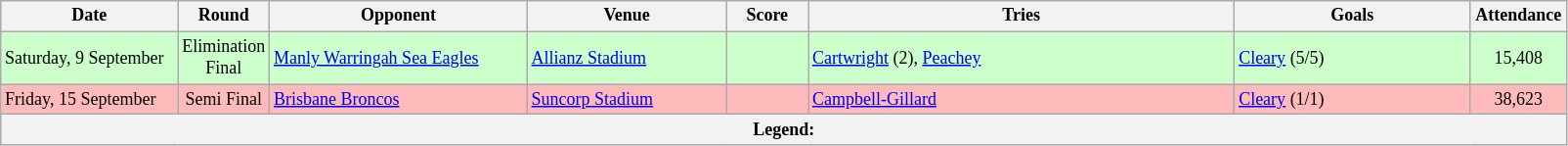<table class="wikitable" style="font-size:75%;">
<tr>
<th width="115">Date</th>
<th width="50">Round</th>
<th width="170">Opponent</th>
<th width="130">Venue</th>
<th width="50">Score</th>
<th width="285">Tries</th>
<th width="155">Goals</th>
<th width="60">Attendance</th>
</tr>
<tr bgcolor= #CCFFCC>
<td>Saturday, 9 September</td>
<td style="text-align:center;">Elimination Final</td>
<td> <a href='#'>Manly Warringah Sea Eagles</a></td>
<td><a href='#'>Allianz Stadium</a></td>
<td style="text-align:center;"></td>
<td><a href='#'>Cartwright</a> (2), <a href='#'>Peachey</a></td>
<td><a href='#'>Cleary</a> (5/5)</td>
<td style=text-align:center;">15,408</td>
</tr>
<tr bgcolor= #FFBBBB>
<td>Friday, 15 September</td>
<td style="text-align:center;">Semi Final</td>
<td> <a href='#'>Brisbane Broncos</a></td>
<td><a href='#'>Suncorp Stadium</a></td>
<td style="text-align:center;"></td>
<td><a href='#'>Campbell-Gillard</a></td>
<td><a href='#'>Cleary</a> (1/1)</td>
<td style=text-align:center;">38,623</td>
</tr>
<tr>
<th colspan="9"><strong>Legend</strong>:    </th>
</tr>
</table>
